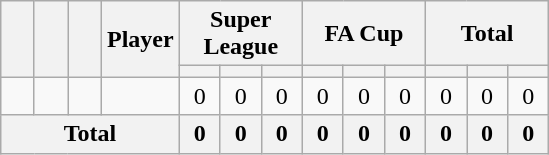<table class="wikitable sortable" style="text-align:center;">
<tr>
<th rowspan=2 width=15></th>
<th rowspan=2 width=15></th>
<th rowspan=2 width=15></th>
<th rowspan=2>Player</th>
<th colspan="3" style="text-align:center;"><strong>Super League</strong></th>
<th colspan="3" style="text-align:center;"><strong>FA Cup</strong></th>
<th colspan="3" style="text-align:center;"><strong>Total</strong></th>
</tr>
<tr>
<th width=20></th>
<th width=20></th>
<th width=20></th>
<th width=20></th>
<th width=20></th>
<th width=20></th>
<th width=20></th>
<th width=20></th>
<th width=20></th>
</tr>
<tr>
<td></td>
<td></td>
<td></td>
<td></td>
<td>0</td>
<td>0</td>
<td>0</td>
<td>0</td>
<td>0</td>
<td>0</td>
<td>0</td>
<td>0</td>
<td>0</td>
</tr>
<tr>
<th colspan="4"><strong>Total</strong></th>
<th><strong>0</strong></th>
<th><strong>0</strong></th>
<th><strong>0</strong></th>
<th><strong>0</strong></th>
<th><strong>0</strong></th>
<th><strong>0</strong></th>
<th><strong>0</strong></th>
<th><strong>0</strong></th>
<th><strong>0</strong></th>
</tr>
</table>
